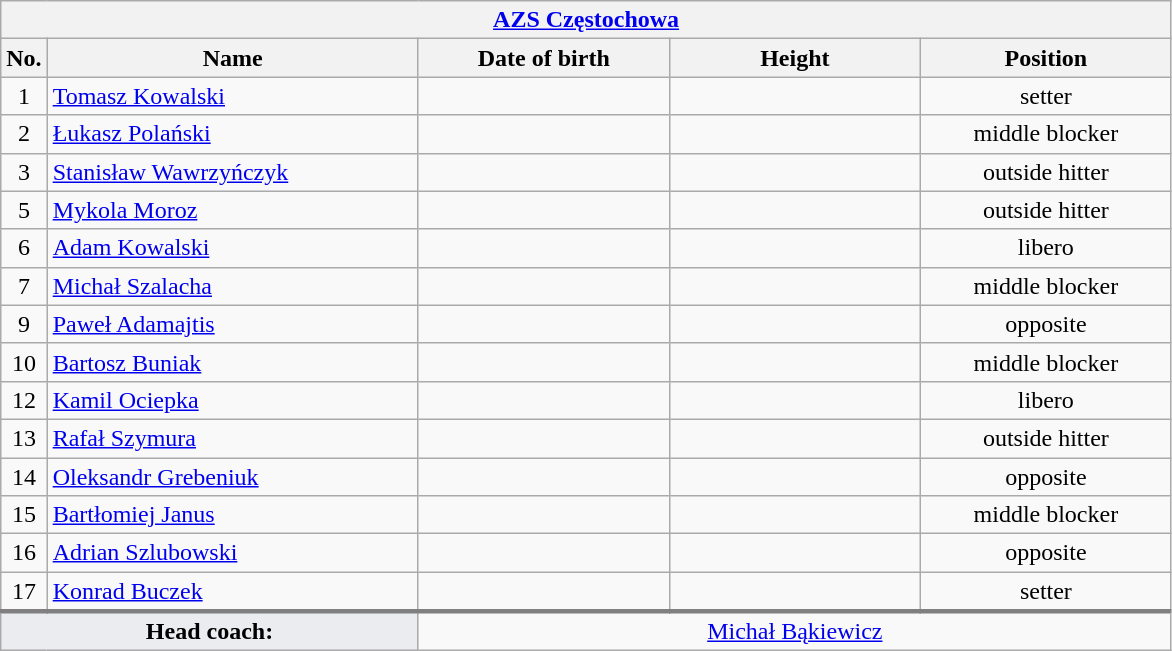<table class="wikitable collapsible collapsed" style="font-size:100%; text-align:center">
<tr>
<th colspan=5 style="width:30em"><a href='#'>AZS Częstochowa</a></th>
</tr>
<tr>
<th>No.</th>
<th style="width:15em">Name</th>
<th style="width:10em">Date of birth</th>
<th style="width:10em">Height</th>
<th style="width:10em">Position</th>
</tr>
<tr>
<td>1</td>
<td align=left> <a href='#'>Tomasz Kowalski</a></td>
<td align=right></td>
<td></td>
<td>setter</td>
</tr>
<tr>
<td>2</td>
<td align=left> <a href='#'>Łukasz Polański</a></td>
<td align=right></td>
<td></td>
<td>middle blocker</td>
</tr>
<tr>
<td>3</td>
<td align=left> <a href='#'>Stanisław Wawrzyńczyk</a></td>
<td align=right></td>
<td></td>
<td>outside hitter</td>
</tr>
<tr>
<td>5</td>
<td align=left> <a href='#'>Mykola Moroz</a></td>
<td align=right></td>
<td></td>
<td>outside hitter</td>
</tr>
<tr>
<td>6</td>
<td align=left> <a href='#'>Adam Kowalski</a></td>
<td align=right></td>
<td></td>
<td>libero</td>
</tr>
<tr>
<td>7</td>
<td align=left> <a href='#'>Michał Szalacha</a></td>
<td align=right></td>
<td></td>
<td>middle blocker</td>
</tr>
<tr>
<td>9</td>
<td align=left> <a href='#'>Paweł Adamajtis</a></td>
<td align=right></td>
<td></td>
<td>opposite</td>
</tr>
<tr>
<td>10</td>
<td align=left> <a href='#'>Bartosz Buniak</a></td>
<td align=right></td>
<td></td>
<td>middle blocker</td>
</tr>
<tr>
<td>12</td>
<td align=left> <a href='#'>Kamil Ociepka</a></td>
<td align=right></td>
<td></td>
<td>libero</td>
</tr>
<tr>
<td>13</td>
<td align=left> <a href='#'>Rafał Szymura</a></td>
<td align=right></td>
<td></td>
<td>outside hitter</td>
</tr>
<tr>
<td>14</td>
<td align=left> <a href='#'>Oleksandr Grebeniuk</a></td>
<td align=right></td>
<td></td>
<td>opposite</td>
</tr>
<tr>
<td>15</td>
<td align=left> <a href='#'>Bartłomiej Janus</a></td>
<td align=right></td>
<td></td>
<td>middle blocker</td>
</tr>
<tr>
<td>16</td>
<td align=left> <a href='#'>Adrian Szlubowski</a></td>
<td align=right></td>
<td></td>
<td>opposite</td>
</tr>
<tr>
<td>17</td>
<td align=left> <a href='#'>Konrad Buczek</a></td>
<td align=right></td>
<td></td>
<td>setter</td>
</tr>
<tr style="border-top: 3px solid grey">
<td colspan=2 style="background:#EAECF0"><strong>Head coach:</strong></td>
<td colspan=3> <a href='#'>Michał Bąkiewicz</a></td>
</tr>
</table>
